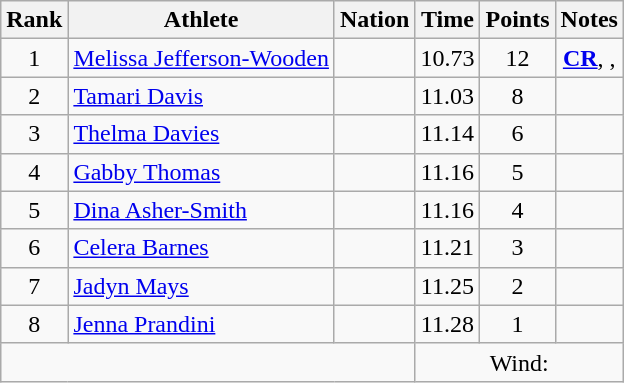<table class="wikitable mw-datatable sortable" style="text-align:center;">
<tr>
<th scope="col" style="width: 10px;">Rank</th>
<th scope="col">Athlete</th>
<th scope="col">Nation</th>
<th scope="col">Time</th>
<th scope="col">Points</th>
<th scope="col">Notes</th>
</tr>
<tr>
<td>1</td>
<td align="left"><a href='#'>Melissa Jefferson-Wooden</a> </td>
<td align="left"></td>
<td>10.73</td>
<td>12</td>
<td><strong><a href='#'>CR</a></strong>, , </td>
</tr>
<tr>
<td>2</td>
<td align="left"><a href='#'>Tamari Davis</a> </td>
<td align="left"></td>
<td>11.03</td>
<td>8</td>
<td></td>
</tr>
<tr>
<td>3</td>
<td align="left"><a href='#'>Thelma Davies</a> </td>
<td align="left"></td>
<td>11.14</td>
<td>6</td>
<td></td>
</tr>
<tr>
<td>4</td>
<td align="left"><a href='#'>Gabby Thomas</a> </td>
<td align="left"></td>
<td>11.16</td>
<td>5</td>
<td></td>
</tr>
<tr>
<td>5</td>
<td align="left"><a href='#'>Dina Asher-Smith</a> </td>
<td align="left"></td>
<td>11.16</td>
<td>4</td>
<td></td>
</tr>
<tr>
<td>6</td>
<td align="left"><a href='#'>Celera Barnes</a> </td>
<td align="left"></td>
<td>11.21</td>
<td>3</td>
<td></td>
</tr>
<tr>
<td>7</td>
<td align="left"><a href='#'>Jadyn Mays</a> </td>
<td align="left"></td>
<td>11.25</td>
<td>2</td>
<td></td>
</tr>
<tr>
<td>8</td>
<td align="left"><a href='#'>Jenna Prandini</a> </td>
<td align="left"></td>
<td>11.28</td>
<td>1</td>
<td></td>
</tr>
<tr class="sortbottom">
<td colspan="3"></td>
<td colspan="3">Wind: </td>
</tr>
</table>
